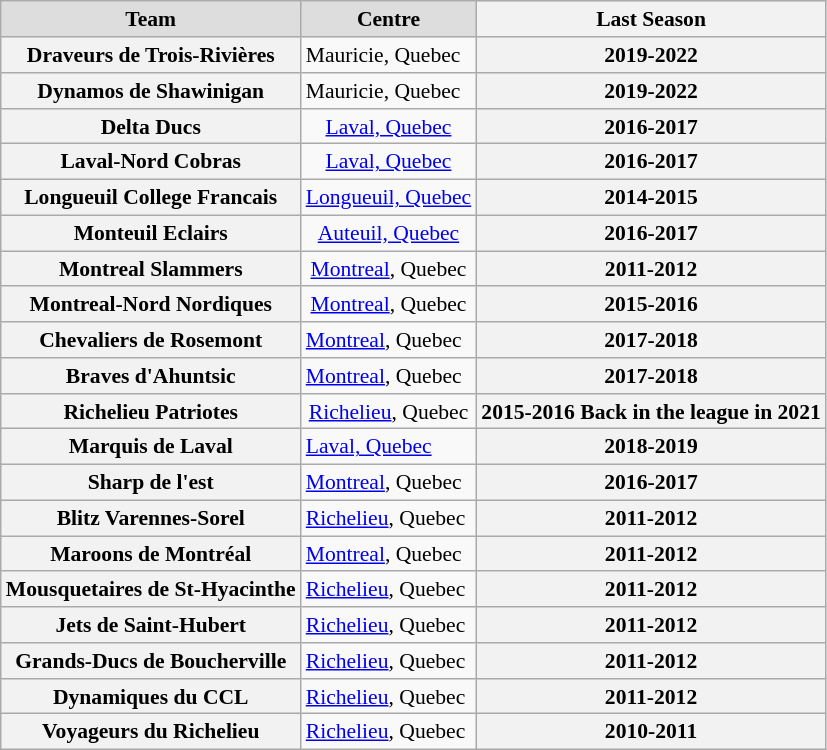<table cellpadding="0">
<tr align="left" style="vertical-align: top">
<td></td>
<td><br><table class="wikitable" style="font-size: 90%; border: 1px solid gray;">
<tr align="center" bgcolor="#dddddd">
<td><strong>Team</strong></td>
<td><strong>Centre</strong></td>
<th>Last Season</th>
</tr>
<tr>
<th>Draveurs de Trois-Rivières</th>
<td>Mauricie, Quebec</td>
<th>2019-2022</th>
</tr>
<tr>
<th>Dynamos de Shawinigan</th>
<td>Mauricie, Quebec</td>
<th>2019-2022</th>
</tr>
<tr align="center">
<th><strong>Delta Ducs</strong></th>
<td><a href='#'>Laval, Quebec</a></td>
<th>2016-2017</th>
</tr>
<tr align="center">
<th><strong>Laval-Nord Cobras</strong></th>
<td><a href='#'>Laval, Quebec</a></td>
<th>2016-2017</th>
</tr>
<tr align="center">
<th><strong>Longueuil College Francais</strong></th>
<td><a href='#'>Longueuil, Quebec</a></td>
<th>2014-2015</th>
</tr>
<tr align="center">
<th><strong>Monteuil Eclairs</strong></th>
<td><a href='#'>Auteuil, Quebec</a></td>
<th>2016-2017</th>
</tr>
<tr align="center">
<th><strong>Montreal Slammers</strong></th>
<td><a href='#'>Montreal</a>, Quebec</td>
<th>2011-2012</th>
</tr>
<tr align="center">
<th><strong>Montreal-Nord Nordiques</strong></th>
<td><a href='#'>Montreal</a>, Quebec</td>
<th>2015-2016</th>
</tr>
<tr>
<th><strong>Chevaliers de Rosemont</strong></th>
<td><a href='#'>Montreal</a>, Quebec</td>
<th>2017-2018</th>
</tr>
<tr>
<th><strong>Braves d'Ahuntsic</strong></th>
<td><a href='#'>Montreal</a>, Quebec</td>
<th>2017-2018</th>
</tr>
<tr align="center">
<th><strong>Richelieu Patriotes</strong></th>
<td><a href='#'>Richelieu</a>, Quebec</td>
<th>2015-2016 Back in the league in 2021</th>
</tr>
<tr>
<th><strong>Marquis de Laval</strong></th>
<td><a href='#'>Laval, Quebec</a></td>
<th>2018-2019</th>
</tr>
<tr>
<th><strong>Sharp de l'est</strong></th>
<td><a href='#'>Montreal</a>, Quebec</td>
<th>2016-2017</th>
</tr>
<tr>
<th><strong>Blitz Varennes-Sorel</strong></th>
<td><a href='#'>Richelieu</a>, Quebec</td>
<th>2011-2012</th>
</tr>
<tr>
<th><strong>Maroons de Montréal</strong></th>
<td><a href='#'>Montreal</a>, Quebec</td>
<th>2011-2012</th>
</tr>
<tr>
<th><strong>Mousquetaires de St-Hyacinthe</strong></th>
<td><a href='#'>Richelieu</a>, Quebec</td>
<th>2011-2012</th>
</tr>
<tr>
<th><strong>Jets de Saint-Hubert</strong></th>
<td><a href='#'>Richelieu</a>, Quebec</td>
<th>2011-2012</th>
</tr>
<tr>
<th><strong>Grands-Ducs de Boucherville</strong></th>
<td><a href='#'>Richelieu</a>, Quebec</td>
<th>2011-2012</th>
</tr>
<tr>
<th><strong>Dynamiques du CCL</strong></th>
<td><a href='#'>Richelieu</a>, Quebec</td>
<th>2011-2012</th>
</tr>
<tr>
<th><strong>Voyageurs du Richelieu</strong></th>
<td><a href='#'>Richelieu</a>, Quebec</td>
<th>2010-2011</th>
</tr>
</table>
</td>
</tr>
</table>
